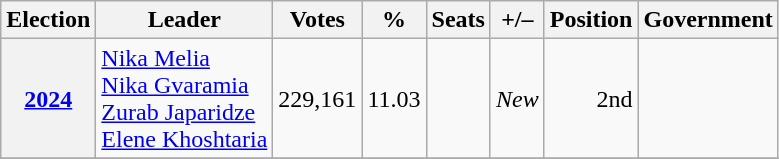<table class="wikitable" style="text-align: right;">
<tr>
<th>Election</th>
<th>Leader</th>
<th>Votes</th>
<th>%</th>
<th>Seats</th>
<th>+/–</th>
<th>Position</th>
<th>Government</th>
</tr>
<tr>
<th><a href='#'>2024</a></th>
<td align="left"><a href='#'>Nika Melia</a><br><a href='#'>Nika Gvaramia</a><br><a href='#'>Zurab Japaridze</a><br><a href='#'>Elene Khoshtaria</a></td>
<td>229,161</td>
<td>11.03</td>
<td></td>
<td><em>New</em></td>
<td>2nd</td>
<td></td>
</tr>
<tr>
</tr>
</table>
